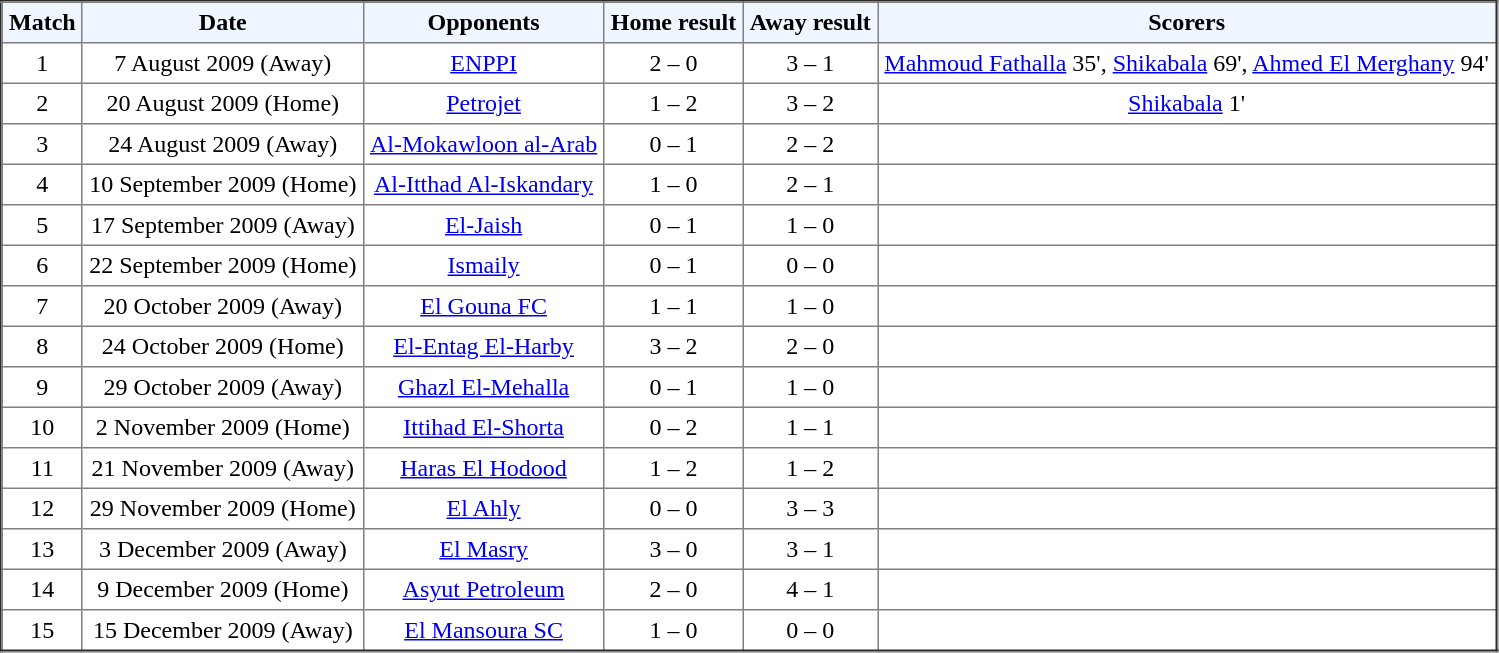<table border="2" cellpadding="4" style="border-collapse:collapse; text-align:center;">
<tr style="background:#f0f6ff;">
<th>Match</th>
<th>Date</th>
<th>Opponents</th>
<th>Home result</th>
<th>Away result</th>
<th>Scorers</th>
</tr>
<tr bgcolor=>
<td>1</td>
<td>7 August 2009 (Away)</td>
<td><a href='#'>ENPPI</a></td>
<td>2 – 0</td>
<td>3 – 1</td>
<td><a href='#'>Mahmoud Fathalla</a> 35', <a href='#'>Shikabala</a> 69', <a href='#'>Ahmed El Merghany</a> 94'</td>
</tr>
<tr bgcolor=>
<td>2</td>
<td>20 August 2009 (Home)</td>
<td><a href='#'>Petrojet</a></td>
<td>1 – 2</td>
<td>3 – 2</td>
<td><a href='#'>Shikabala</a> 1'</td>
</tr>
<tr bgcolor=>
<td>3</td>
<td>24 August 2009 (Away)</td>
<td><a href='#'>Al-Mokawloon al-Arab</a></td>
<td>0 – 1</td>
<td>2 – 2</td>
<td></td>
</tr>
<tr bgcolor=>
<td>4</td>
<td>10 September 2009 (Home)</td>
<td><a href='#'>Al-Itthad Al-Iskandary</a></td>
<td>1 – 0</td>
<td>2 – 1</td>
<td></td>
</tr>
<tr bgcolor=>
<td>5</td>
<td>17 September 2009 (Away)</td>
<td><a href='#'>El-Jaish</a></td>
<td>0 – 1</td>
<td>1 – 0</td>
<td></td>
</tr>
<tr bgcolor=>
<td>6</td>
<td>22 September 2009 (Home)</td>
<td><a href='#'>Ismaily</a></td>
<td>0 – 1</td>
<td>0 – 0</td>
<td></td>
</tr>
<tr bgcolor=>
<td>7</td>
<td>20 October 2009 (Away)</td>
<td><a href='#'>El Gouna FC</a></td>
<td>1 – 1</td>
<td>1 – 0</td>
<td></td>
</tr>
<tr bgcolor=>
<td>8</td>
<td>24 October 2009 (Home)</td>
<td><a href='#'>El-Entag El-Harby</a></td>
<td>3 – 2</td>
<td>2 – 0</td>
<td></td>
</tr>
<tr bgcolor=>
<td>9</td>
<td>29 October 2009 (Away)</td>
<td><a href='#'>Ghazl El-Mehalla</a></td>
<td>0 – 1</td>
<td>1 – 0</td>
<td></td>
</tr>
<tr bgcolor=>
<td>10</td>
<td>2 November 2009 (Home)</td>
<td><a href='#'>Ittihad El-Shorta</a></td>
<td>0 – 2</td>
<td>1 – 1</td>
<td></td>
</tr>
<tr bgcolor=>
<td>11</td>
<td>21 November 2009 (Away)</td>
<td><a href='#'>Haras El Hodood</a></td>
<td>1 – 2</td>
<td>1 – 2</td>
<td></td>
</tr>
<tr bgcolor=>
<td>12</td>
<td>29 November 2009 (Home)</td>
<td><a href='#'>El Ahly</a></td>
<td>0 – 0</td>
<td>3 – 3</td>
<td></td>
</tr>
<tr bgcolor=>
<td>13</td>
<td>3 December 2009 (Away)</td>
<td><a href='#'>El Masry</a></td>
<td>3 – 0</td>
<td>3 – 1</td>
<td></td>
</tr>
<tr bgcolor=>
<td>14</td>
<td>9 December 2009 (Home)</td>
<td><a href='#'>Asyut Petroleum</a></td>
<td>2 – 0</td>
<td>4 – 1</td>
<td></td>
</tr>
<tr bgcolor=>
<td>15</td>
<td>15 December 2009 (Away)</td>
<td><a href='#'>El Mansoura SC</a></td>
<td>1 – 0</td>
<td>0 – 0</td>
<td></td>
</tr>
</table>
